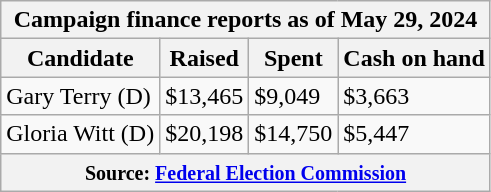<table class="wikitable sortable">
<tr>
<th colspan="4">Campaign finance reports as of May 29, 2024</th>
</tr>
<tr style="text-align:center;">
<th>Candidate</th>
<th>Raised</th>
<th>Spent</th>
<th>Cash on hand</th>
</tr>
<tr>
<td>Gary Terry (D)</td>
<td>$13,465</td>
<td>$9,049</td>
<td>$3,663</td>
</tr>
<tr>
<td>Gloria Witt (D)</td>
<td>$20,198</td>
<td>$14,750</td>
<td>$5,447</td>
</tr>
<tr>
<th colspan="4"><small>Source: <a href='#'>Federal Election Commission</a></small></th>
</tr>
</table>
